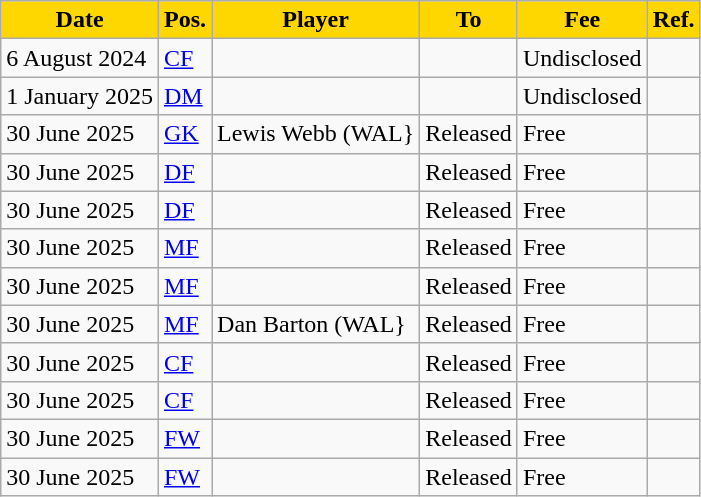<table class="wikitable plainrowheaders sortable">
<tr>
<th style="background:gold; color:black;">Date</th>
<th style="background:gold; color:black;">Pos.</th>
<th style="background:gold; color:black;">Player</th>
<th style="background:gold; color:black;">To</th>
<th style="background:gold; color:black;">Fee</th>
<th style="background:gold; color:black;">Ref.</th>
</tr>
<tr>
<td>6 August 2024</td>
<td><a href='#'>CF</a></td>
<td></td>
<td></td>
<td>Undisclosed</td>
<td></td>
</tr>
<tr>
<td>1 January 2025</td>
<td><a href='#'>DM</a></td>
<td></td>
<td></td>
<td>Undisclosed</td>
<td></td>
</tr>
<tr>
<td>30 June 2025</td>
<td><a href='#'>GK</a></td>
<td> Lewis Webb (WAL}</td>
<td>Released</td>
<td>Free</td>
<td></td>
</tr>
<tr>
<td>30 June 2025</td>
<td><a href='#'>DF</a></td>
<td></td>
<td>Released</td>
<td>Free</td>
<td></td>
</tr>
<tr>
<td>30 June 2025</td>
<td><a href='#'>DF</a></td>
<td></td>
<td>Released</td>
<td>Free</td>
<td></td>
</tr>
<tr>
<td>30 June 2025</td>
<td><a href='#'>MF</a></td>
<td></td>
<td>Released</td>
<td>Free</td>
<td></td>
</tr>
<tr>
<td>30 June 2025</td>
<td><a href='#'>MF</a></td>
<td></td>
<td>Released</td>
<td>Free</td>
<td></td>
</tr>
<tr>
<td>30 June 2025</td>
<td><a href='#'>MF</a></td>
<td> Dan Barton (WAL}</td>
<td>Released</td>
<td>Free</td>
<td></td>
</tr>
<tr>
<td>30 June 2025</td>
<td><a href='#'>CF</a></td>
<td></td>
<td>Released</td>
<td>Free</td>
<td></td>
</tr>
<tr>
<td>30 June 2025</td>
<td><a href='#'>CF</a></td>
<td></td>
<td>Released</td>
<td>Free</td>
<td></td>
</tr>
<tr>
<td>30 June 2025</td>
<td><a href='#'>FW</a></td>
<td></td>
<td>Released</td>
<td>Free</td>
<td></td>
</tr>
<tr>
<td>30 June 2025</td>
<td><a href='#'>FW</a></td>
<td></td>
<td>Released</td>
<td>Free</td>
<td></td>
</tr>
</table>
